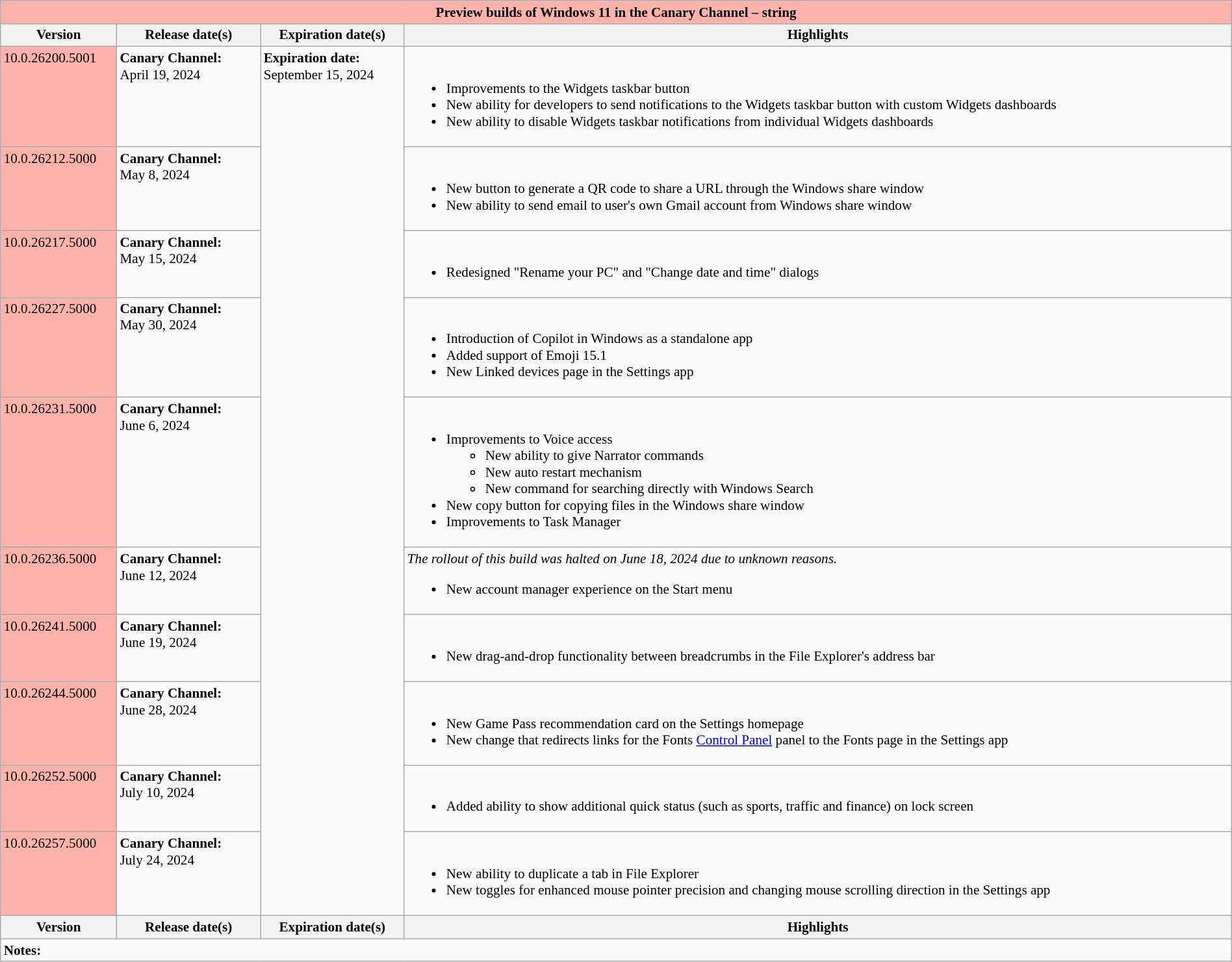<table class="wikitable mw-collapsible mw-collapsed" style=width:100%;font-size:88%>
<tr>
<th colspan=4 style=background:#fdb3ab>Preview builds of Windows 11 in the Canary Channel –  string</th>
</tr>
<tr>
<th scope=col style=width:8em>Version</th>
<th scope=col style=width:10em>Release date(s)</th>
<th scope=col style=width:10em>Expiration date(s)</th>
<th scope=col>Highlights</th>
</tr>
<tr valign=top>
<td style=background:#fdb3ab>10.0.26200.5001<br></td>
<td><strong>Canary Channel:</strong><br>April 19, 2024</td>
<td rowspan=10><strong>Expiration date:</strong><br>September 15, 2024</td>
<td><br><ul><li>Improvements to the Widgets taskbar button</li><li>New ability for developers to send notifications to the Widgets taskbar button with custom Widgets dashboards</li><li>New ability to disable Widgets taskbar notifications from individual Widgets dashboards</li></ul></td>
</tr>
<tr valign=top>
<td style=background:#fdb3ab>10.0.26212.5000<br></td>
<td><strong>Canary Channel:</strong><br>May 8, 2024</td>
<td><br><ul><li>New button to generate a QR code to share a URL through the Windows share window</li><li>New ability to send email to user's own Gmail account from Windows share window</li></ul></td>
</tr>
<tr valign=top>
<td style=background:#fdb3ab>10.0.26217.5000<br></td>
<td><strong>Canary Channel:</strong><br>May 15, 2024</td>
<td><br><ul><li>Redesigned "Rename your PC" and "Change date and time" dialogs</li></ul></td>
</tr>
<tr valign=top>
<td style=background:#fdb3ab>10.0.26227.5000<br></td>
<td><strong>Canary Channel:</strong><br>May 30, 2024</td>
<td><br><ul><li>Introduction of Copilot in Windows as a standalone app</li><li>Added support of Emoji 15.1</li><li>New Linked devices page in the Settings app</li></ul></td>
</tr>
<tr valign=top>
<td style=background:#fdb3ab>10.0.26231.5000<br></td>
<td><strong>Canary Channel:</strong><br>June 6, 2024</td>
<td><br><ul><li>Improvements to Voice access<ul><li>New ability to give Narrator commands</li><li>New auto restart mechanism</li><li>New command for searching directly with Windows Search</li></ul></li><li>New copy button for copying files in the Windows share window</li><li>Improvements to Task Manager</li></ul></td>
</tr>
<tr valign=top>
<td style=background:#fdb3ab>10.0.26236.5000<br></td>
<td><strong>Canary Channel:</strong><br>June 12, 2024</td>
<td><em>The rollout of this build was halted on June 18, 2024 due to unknown reasons.</em><br><ul><li>New account manager experience on the Start menu</li></ul></td>
</tr>
<tr valign=top>
<td style=background:#fdb3ab>10.0.26241.5000<br></td>
<td><strong>Canary Channel:</strong><br>June 19, 2024</td>
<td><br><ul><li>New drag-and-drop functionality between breadcrumbs in the File Explorer's address bar</li></ul></td>
</tr>
<tr valign=top>
<td style=background:#fdb3ab>10.0.26244.5000<br></td>
<td><strong>Canary Channel:</strong><br>June 28, 2024</td>
<td><br><ul><li>New Game Pass recommendation card on the Settings homepage</li><li>New change that redirects links for the Fonts <a href='#'>Control Panel</a> panel to the Fonts page in the Settings app</li></ul></td>
</tr>
<tr valign=top>
<td style=background:#fdb3ab>10.0.26252.5000<br></td>
<td><strong>Canary Channel:</strong><br>July 10, 2024</td>
<td><br><ul><li>Added ability to show additional quick status (such as sports, traffic and finance) on lock screen</li></ul></td>
</tr>
<tr valign=top>
<td style=background:#fdb3ab>10.0.26257.5000<br></td>
<td><strong>Canary Channel:</strong><br>July 24, 2024</td>
<td><br><ul><li>New ability to duplicate a tab in File Explorer</li><li>New toggles for enhanced mouse pointer precision and changing mouse scrolling direction in the Settings app</li></ul></td>
</tr>
<tr>
<th>Version</th>
<th>Release date(s)</th>
<th>Expiration date(s)</th>
<th>Highlights</th>
</tr>
<tr>
<td class="wikitable mw-collapsible" colspan=4 style=text-align:left><strong>Notes:</strong></td>
</tr>
</table>
